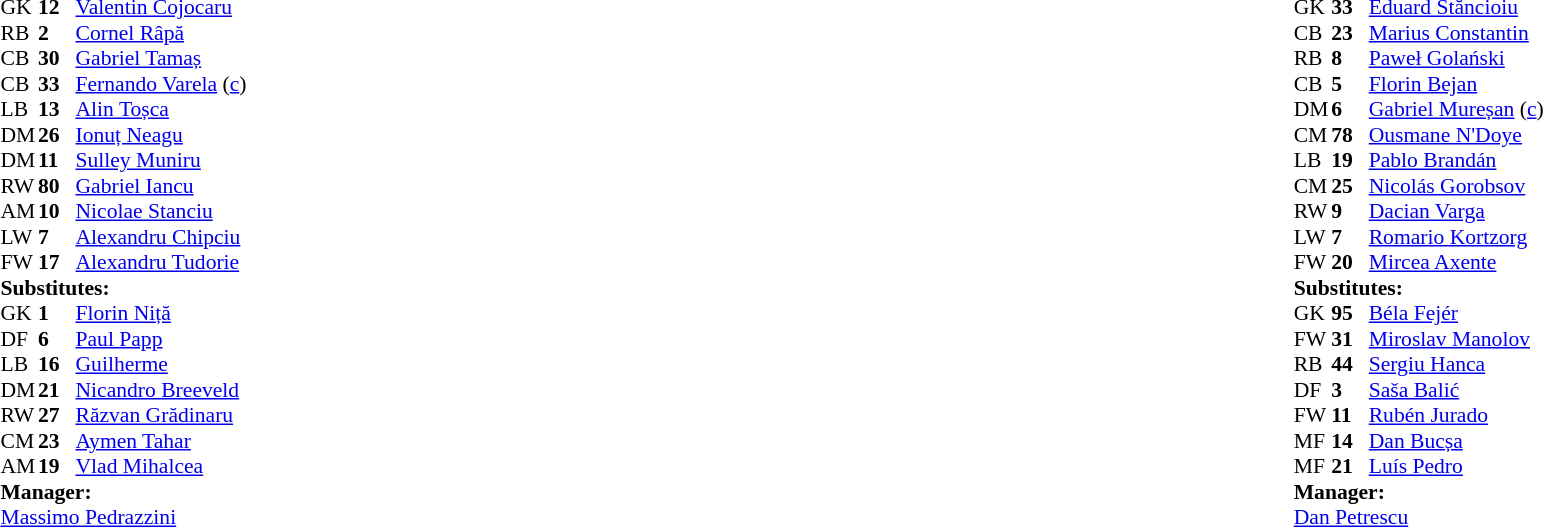<table width="100%">
<tr>
<td valign="top" width="50%"><br><table style="font-size: 90%" cellspacing="0" cellpadding="0">
<tr>
<th width=25></th>
<th width=25></th>
</tr>
<tr>
<td>GK</td>
<td><strong>12</strong></td>
<td> <a href='#'>Valentin Cojocaru</a></td>
</tr>
<tr>
<td>RB</td>
<td><strong>2</strong></td>
<td> <a href='#'>Cornel Râpă</a></td>
</tr>
<tr>
<td>CB</td>
<td><strong>30</strong></td>
<td> <a href='#'>Gabriel Tamaș</a></td>
</tr>
<tr>
<td>CB</td>
<td><strong>33</strong></td>
<td> <a href='#'>Fernando Varela</a> (<a href='#'>c</a>)</td>
<td></td>
</tr>
<tr>
<td>LB</td>
<td><strong>13</strong></td>
<td> <a href='#'>Alin Toșca</a></td>
</tr>
<tr>
<td>DM</td>
<td><strong>26</strong></td>
<td> <a href='#'>Ionuț Neagu</a></td>
<td></td>
<td></td>
</tr>
<tr>
<td>DM</td>
<td><strong>11</strong></td>
<td> <a href='#'>Sulley Muniru</a></td>
<td></td>
<td></td>
</tr>
<tr>
<td>RW</td>
<td><strong>80</strong></td>
<td> <a href='#'>Gabriel Iancu</a></td>
<td></td>
<td></td>
</tr>
<tr>
<td>AM</td>
<td><strong>10</strong></td>
<td> <a href='#'>Nicolae Stanciu</a> </td>
</tr>
<tr>
<td>LW</td>
<td><strong>7</strong></td>
<td> <a href='#'>Alexandru Chipciu</a></td>
</tr>
<tr>
<td>FW</td>
<td><strong>17</strong></td>
<td> <a href='#'>Alexandru Tudorie</a></td>
</tr>
<tr>
<td colspan=3><strong>Substitutes:</strong></td>
</tr>
<tr>
<td>GK</td>
<td><strong>1</strong></td>
<td> <a href='#'>Florin Niță</a></td>
</tr>
<tr>
<td>DF</td>
<td><strong>6</strong></td>
<td> <a href='#'>Paul Papp</a></td>
</tr>
<tr>
<td>LB</td>
<td><strong>16</strong></td>
<td> <a href='#'>Guilherme</a></td>
</tr>
<tr>
<td>DM</td>
<td><strong>21</strong></td>
<td> <a href='#'>Nicandro Breeveld</a></td>
</tr>
<tr>
<td>RW</td>
<td><strong>27</strong></td>
<td> <a href='#'>Răzvan Grădinaru</a></td>
<td></td>
<td></td>
</tr>
<tr>
<td>CM</td>
<td><strong>23</strong></td>
<td> <a href='#'>Aymen Tahar</a></td>
<td></td>
<td></td>
</tr>
<tr>
<td>AM</td>
<td><strong>19</strong></td>
<td> <a href='#'>Vlad Mihalcea</a></td>
<td></td>
<td></td>
</tr>
<tr>
<td colspan=3><strong>Manager:</strong></td>
</tr>
<tr>
<td colspan=4> <a href='#'>Massimo Pedrazzini</a></td>
</tr>
</table>
</td>
<td valign="top"></td>
<td style="vertical-align:top; width:50%;"><br><table style="font-size: 90%" cellspacing="0" cellpadding="0" align=center>
<tr>
<th width=25></th>
<th width=25></th>
</tr>
<tr>
<td>GK</td>
<td><strong>33</strong></td>
<td> <a href='#'>Eduard Stăncioiu</a></td>
</tr>
<tr>
<td>CB</td>
<td><strong>23</strong></td>
<td> <a href='#'>Marius Constantin</a> </td>
</tr>
<tr>
<td>RB</td>
<td><strong>8</strong></td>
<td> <a href='#'>Paweł Golański</a> </td>
<td></td>
</tr>
<tr>
<td>CB</td>
<td><strong>5</strong></td>
<td> <a href='#'>Florin Bejan</a></td>
</tr>
<tr>
<td>DM</td>
<td><strong>6</strong></td>
<td> <a href='#'>Gabriel Mureșan</a> (<a href='#'>c</a>) </td>
</tr>
<tr>
<td>CM</td>
<td><strong>78</strong></td>
<td> <a href='#'>Ousmane N'Doye</a></td>
</tr>
<tr>
<td>LB</td>
<td><strong>19</strong></td>
<td> <a href='#'>Pablo Brandán</a></td>
</tr>
<tr>
<td>CM</td>
<td><strong>25</strong></td>
<td> <a href='#'>Nicolás Gorobsov</a></td>
</tr>
<tr>
<td>RW</td>
<td><strong>9</strong></td>
<td> <a href='#'>Dacian Varga</a> </td>
<td></td>
</tr>
<tr>
<td>LW</td>
<td><strong>7</strong></td>
<td> <a href='#'>Romario Kortzorg</a> </td>
<td></td>
</tr>
<tr>
<td>FW</td>
<td><strong>20</strong></td>
<td> <a href='#'>Mircea Axente</a></td>
</tr>
<tr>
<td colspan=3><strong>Substitutes:</strong></td>
</tr>
<tr>
<td>GK</td>
<td><strong>95</strong></td>
<td> <a href='#'>Béla Fejér</a></td>
</tr>
<tr>
<td>FW</td>
<td><strong>31</strong></td>
<td> <a href='#'>Miroslav Manolov</a></td>
<td></td>
</tr>
<tr>
<td>RB</td>
<td><strong>44</strong></td>
<td> <a href='#'>Sergiu Hanca</a></td>
<td></td>
</tr>
<tr>
<td>DF</td>
<td><strong>3</strong></td>
<td> <a href='#'>Saša Balić</a></td>
</tr>
<tr>
<td>FW</td>
<td><strong>11</strong></td>
<td> <a href='#'>Rubén Jurado</a></td>
</tr>
<tr>
<td>MF</td>
<td><strong>14</strong></td>
<td> <a href='#'>Dan Bucșa</a></td>
</tr>
<tr>
<td>MF</td>
<td><strong>21</strong></td>
<td> <a href='#'>Luís Pedro</a></td>
<td></td>
</tr>
<tr>
<td colspan=3><strong>Manager:</strong></td>
</tr>
<tr>
<td colspan=4> <a href='#'>Dan Petrescu</a></td>
</tr>
</table>
</td>
</tr>
</table>
